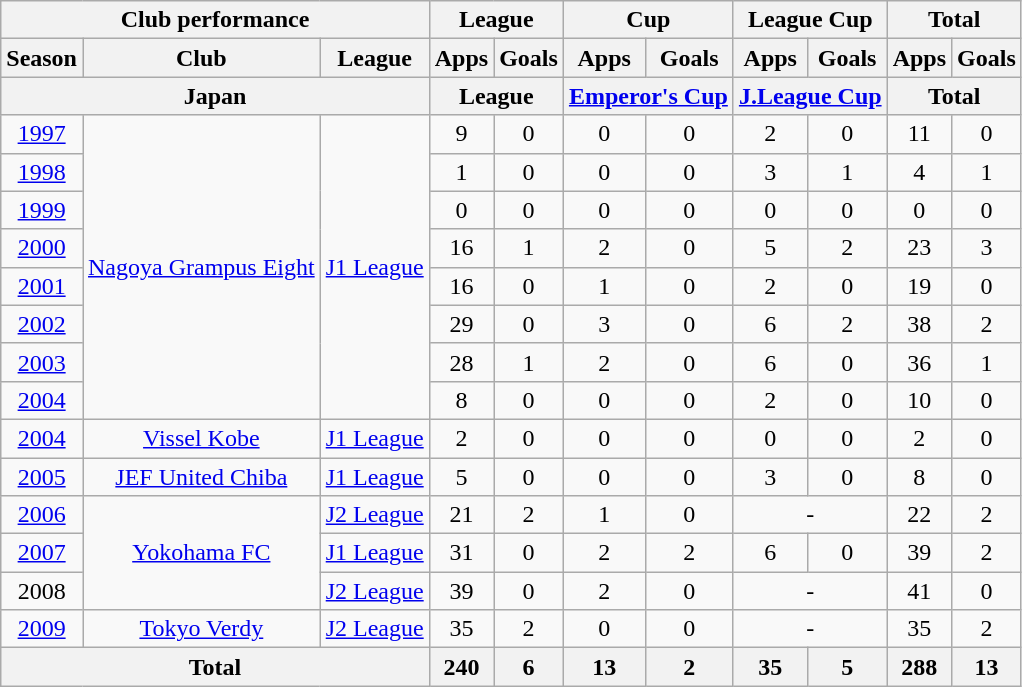<table class="wikitable" style="text-align:center;">
<tr>
<th colspan=3>Club performance</th>
<th colspan=2>League</th>
<th colspan=2>Cup</th>
<th colspan=2>League Cup</th>
<th colspan=2>Total</th>
</tr>
<tr>
<th>Season</th>
<th>Club</th>
<th>League</th>
<th>Apps</th>
<th>Goals</th>
<th>Apps</th>
<th>Goals</th>
<th>Apps</th>
<th>Goals</th>
<th>Apps</th>
<th>Goals</th>
</tr>
<tr>
<th colspan=3>Japan</th>
<th colspan=2>League</th>
<th colspan=2><a href='#'>Emperor's Cup</a></th>
<th colspan=2><a href='#'>J.League Cup</a></th>
<th colspan=2>Total</th>
</tr>
<tr>
<td><a href='#'>1997</a></td>
<td rowspan="8"><a href='#'>Nagoya Grampus Eight</a></td>
<td rowspan="8"><a href='#'>J1 League</a></td>
<td>9</td>
<td>0</td>
<td>0</td>
<td>0</td>
<td>2</td>
<td>0</td>
<td>11</td>
<td>0</td>
</tr>
<tr>
<td><a href='#'>1998</a></td>
<td>1</td>
<td>0</td>
<td>0</td>
<td>0</td>
<td>3</td>
<td>1</td>
<td>4</td>
<td>1</td>
</tr>
<tr>
<td><a href='#'>1999</a></td>
<td>0</td>
<td>0</td>
<td>0</td>
<td>0</td>
<td>0</td>
<td>0</td>
<td>0</td>
<td>0</td>
</tr>
<tr>
<td><a href='#'>2000</a></td>
<td>16</td>
<td>1</td>
<td>2</td>
<td>0</td>
<td>5</td>
<td>2</td>
<td>23</td>
<td>3</td>
</tr>
<tr>
<td><a href='#'>2001</a></td>
<td>16</td>
<td>0</td>
<td>1</td>
<td>0</td>
<td>2</td>
<td>0</td>
<td>19</td>
<td>0</td>
</tr>
<tr>
<td><a href='#'>2002</a></td>
<td>29</td>
<td>0</td>
<td>3</td>
<td>0</td>
<td>6</td>
<td>2</td>
<td>38</td>
<td>2</td>
</tr>
<tr>
<td><a href='#'>2003</a></td>
<td>28</td>
<td>1</td>
<td>2</td>
<td>0</td>
<td>6</td>
<td>0</td>
<td>36</td>
<td>1</td>
</tr>
<tr>
<td><a href='#'>2004</a></td>
<td>8</td>
<td>0</td>
<td>0</td>
<td>0</td>
<td>2</td>
<td>0</td>
<td>10</td>
<td>0</td>
</tr>
<tr>
<td><a href='#'>2004</a></td>
<td><a href='#'>Vissel Kobe</a></td>
<td><a href='#'>J1 League</a></td>
<td>2</td>
<td>0</td>
<td>0</td>
<td>0</td>
<td>0</td>
<td>0</td>
<td>2</td>
<td>0</td>
</tr>
<tr>
<td><a href='#'>2005</a></td>
<td><a href='#'>JEF United Chiba</a></td>
<td><a href='#'>J1 League</a></td>
<td>5</td>
<td>0</td>
<td>0</td>
<td>0</td>
<td>3</td>
<td>0</td>
<td>8</td>
<td>0</td>
</tr>
<tr>
<td><a href='#'>2006</a></td>
<td rowspan="3"><a href='#'>Yokohama FC</a></td>
<td><a href='#'>J2 League</a></td>
<td>21</td>
<td>2</td>
<td>1</td>
<td>0</td>
<td colspan="2">-</td>
<td>22</td>
<td>2</td>
</tr>
<tr>
<td><a href='#'>2007</a></td>
<td><a href='#'>J1 League</a></td>
<td>31</td>
<td>0</td>
<td>2</td>
<td>2</td>
<td>6</td>
<td>0</td>
<td>39</td>
<td>2</td>
</tr>
<tr>
<td>2008</td>
<td><a href='#'>J2 League</a></td>
<td>39</td>
<td>0</td>
<td>2</td>
<td>0</td>
<td colspan="2">-</td>
<td>41</td>
<td>0</td>
</tr>
<tr>
<td><a href='#'>2009</a></td>
<td><a href='#'>Tokyo Verdy</a></td>
<td><a href='#'>J2 League</a></td>
<td>35</td>
<td>2</td>
<td>0</td>
<td>0</td>
<td colspan="2">-</td>
<td>35</td>
<td>2</td>
</tr>
<tr>
<th colspan=3>Total</th>
<th>240</th>
<th>6</th>
<th>13</th>
<th>2</th>
<th>35</th>
<th>5</th>
<th>288</th>
<th>13</th>
</tr>
</table>
